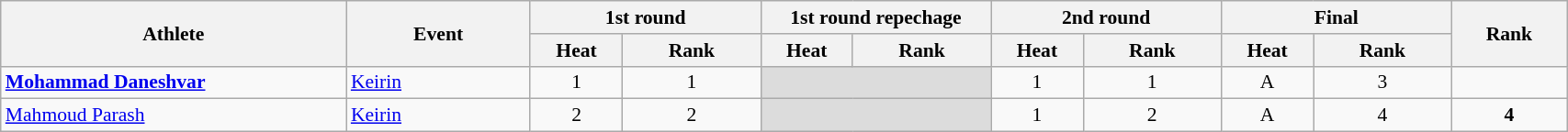<table class="wikitable" width="90%" style="text-align:center; font-size:90%">
<tr>
<th rowspan="2" width="15%">Athlete</th>
<th rowspan="2" width="8%">Event</th>
<th colspan="2" width="10%">1st round</th>
<th colspan="2" width="10%">1st round repechage</th>
<th colspan="2" width="10%">2nd round</th>
<th colspan="2" width="10%">Final</th>
<th rowspan="2" width="5%">Rank</th>
</tr>
<tr>
<th width="4%">Heat</th>
<th>Rank</th>
<th width="4%">Heat</th>
<th>Rank</th>
<th width="4%">Heat</th>
<th>Rank</th>
<th width="4%">Heat</th>
<th>Rank</th>
</tr>
<tr>
<td align="left"><strong><a href='#'>Mohammad Daneshvar</a></strong></td>
<td align="left"><a href='#'>Keirin</a></td>
<td>1</td>
<td>1 <strong></strong></td>
<td colspan=2 bgcolor=#DCDCDC></td>
<td>1</td>
<td>1 <strong></strong></td>
<td>A</td>
<td>3</td>
<td align=center></td>
</tr>
<tr>
<td align="left"><a href='#'>Mahmoud Parash</a></td>
<td align="left"><a href='#'>Keirin</a></td>
<td>2</td>
<td>2 <strong></strong></td>
<td colspan=2 bgcolor=#DCDCDC></td>
<td>1</td>
<td>2 <strong></strong></td>
<td>A</td>
<td>4</td>
<td align=center><strong>4</strong></td>
</tr>
</table>
